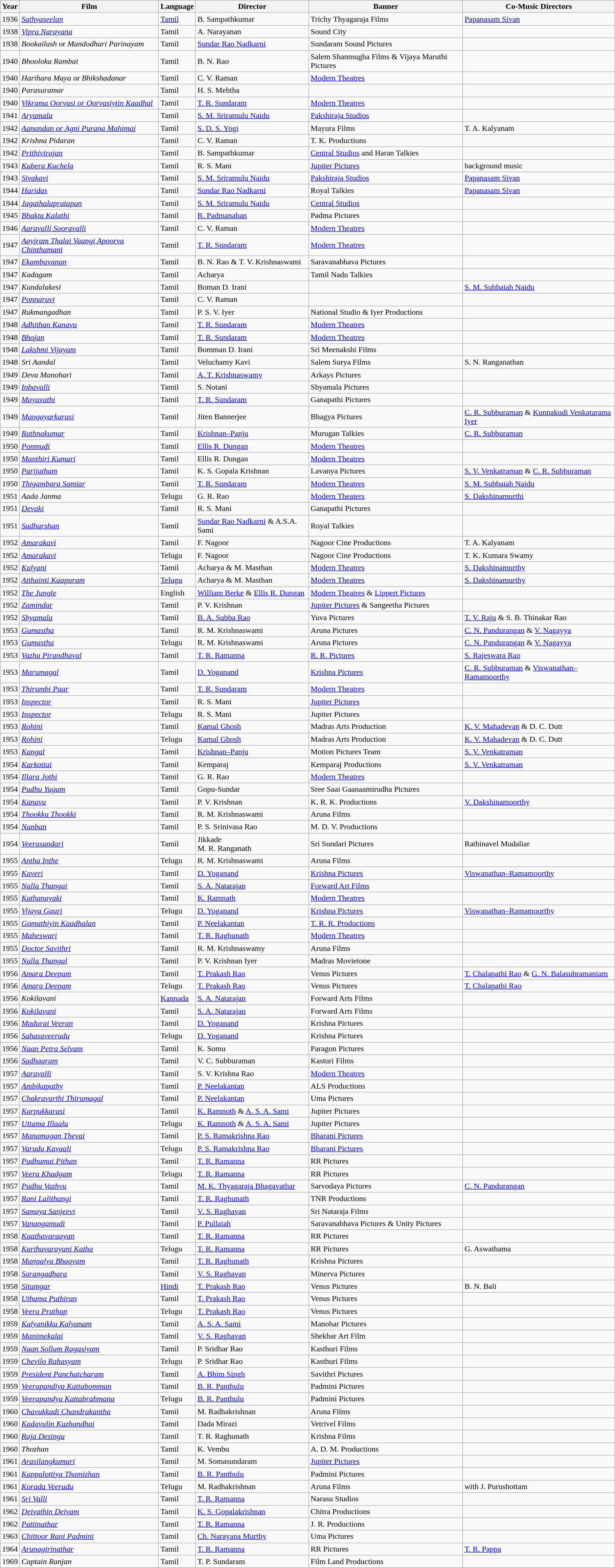<table class="wikitable">
<tr>
<th>Year</th>
<th>Film</th>
<th>Language</th>
<th>Director</th>
<th>Banner</th>
<th>Co-Music Directors</th>
</tr>
<tr>
<td>1936</td>
<td><em><a href='#'>Sathyaseelan</a></em></td>
<td><a href='#'>Tamil</a></td>
<td>B. Sampathkumar</td>
<td>Trichy Thyagaraja Films</td>
<td><a href='#'>Papanasam Sivan</a></td>
</tr>
<tr>
<td>1938</td>
<td><em><a href='#'>Vipra Narayana</a></em></td>
<td>Tamil</td>
<td>A. Narayanan</td>
<td>Sound City</td>
<td></td>
</tr>
<tr>
<td>1938</td>
<td><em>Bookailash</em> or <em>Mandodhari Parinayam</em></td>
<td>Tamil</td>
<td><a href='#'>Sundar Rao Nadkarni</a></td>
<td>Sundaram Sound Pictures</td>
<td></td>
</tr>
<tr>
<td>1940</td>
<td><em>Bhooloka Rambai</em></td>
<td>Tamil</td>
<td>B. N. Rao</td>
<td>Salem Shanmugha Films & Vijaya Maruthi Pictures</td>
<td></td>
</tr>
<tr>
<td>1940</td>
<td><em>Harihara Maya</em> or <em>Bhikshadanar</em></td>
<td>Tamil</td>
<td>C. V. Raman</td>
<td><a href='#'>Modern Theatres</a></td>
<td></td>
</tr>
<tr>
<td>1940</td>
<td><em>Parasuramar</em></td>
<td>Tamil</td>
<td>H. S. Mehtha</td>
<td></td>
<td></td>
</tr>
<tr>
<td>1940</td>
<td><em><a href='#'>Vikrama Oorvasi or Oorvasiytin Kaadhal</a></em></td>
<td>Tamil</td>
<td><a href='#'>T. R. Sundaram</a></td>
<td><a href='#'>Modern Theatres</a></td>
<td></td>
</tr>
<tr>
<td>1941</td>
<td><em><a href='#'>Aryamala</a></em></td>
<td>Tamil</td>
<td><a href='#'>S. M. Sriramulu Naidu</a></td>
<td><a href='#'>Pakshiraja Studios</a></td>
<td></td>
</tr>
<tr>
<td>1942</td>
<td><em><a href='#'>Aanandan or Agni Purana Mahimai</a></em></td>
<td>Tamil</td>
<td><a href='#'>S. D. S. Yogi</a></td>
<td>Mayura Films</td>
<td>T. A. Kalyanam</td>
</tr>
<tr>
<td>1942</td>
<td><em>Krishna Pidaran</em></td>
<td>Tamil</td>
<td>C. V. Raman</td>
<td>T. K. Productions</td>
<td></td>
</tr>
<tr>
<td>1942</td>
<td><em><a href='#'>Prithivirajan</a></em></td>
<td>Tamil</td>
<td>B. Sampathkumar</td>
<td><a href='#'>Central Studios</a> and Haran Talkies</td>
<td></td>
</tr>
<tr>
<td>1943</td>
<td><em><a href='#'>Kubera Kuchela</a></em></td>
<td>Tamil</td>
<td>R. S. Mani</td>
<td><a href='#'>Jupiter Pictures</a></td>
<td>background music</td>
</tr>
<tr>
<td>1943</td>
<td><em><a href='#'>Sivakavi</a></em></td>
<td>Tamil</td>
<td><a href='#'>S. M. Sriramulu Naidu</a></td>
<td><a href='#'>Pakshiraja Studios</a></td>
<td><a href='#'>Papanasam Sivan</a></td>
</tr>
<tr>
<td>1944</td>
<td><em><a href='#'>Haridas</a></em></td>
<td>Tamil</td>
<td><a href='#'>Sundar Rao Nadkarni</a></td>
<td>Royal Talkies</td>
<td><a href='#'>Papanasam Sivan</a></td>
</tr>
<tr>
<td>1944</td>
<td><em><a href='#'>Jagathalapratapan</a></em></td>
<td>Tamil</td>
<td><a href='#'>S. M. Sriramulu Naidu</a></td>
<td><a href='#'>Central Studios</a></td>
<td></td>
</tr>
<tr>
<td>1945</td>
<td><em><a href='#'>Bhakta Kalathi</a></em></td>
<td>Tamil</td>
<td><a href='#'>R. Padmanaban</a></td>
<td>Padma Pictures</td>
<td></td>
</tr>
<tr>
<td>1946</td>
<td><em><a href='#'>Aaravalli Sooravalli</a></em></td>
<td>Tamil</td>
<td>C. V. Raman</td>
<td><a href='#'>Modern Theatres</a></td>
<td></td>
</tr>
<tr>
<td>1947</td>
<td><em><a href='#'>Aayiram Thalai Vaangi Apoorva Chinthamani</a></em></td>
<td>Tamil</td>
<td><a href='#'>T. R. Sundaram</a></td>
<td><a href='#'>Modern Theatres</a></td>
<td></td>
</tr>
<tr>
<td>1947</td>
<td><em><a href='#'>Ekambavanan</a></em></td>
<td>Tamil</td>
<td>B. N. Rao & T. V. Krishnaswami</td>
<td>Saravanabhava Pictures</td>
<td></td>
</tr>
<tr>
<td>1947</td>
<td><em>Kadagam</em></td>
<td>Tamil</td>
<td>Acharya</td>
<td>Tamil Nadu Talkies</td>
<td></td>
</tr>
<tr>
<td>1947</td>
<td><em>Kundalakesi</em></td>
<td>Tamil</td>
<td>Boman D. Irani</td>
<td></td>
<td><a href='#'>S. M. Subbaiah Naidu</a></td>
</tr>
<tr>
<td>1947</td>
<td><em><a href='#'>Ponnaruvi</a></em></td>
<td>Tamil</td>
<td>C. V. Raman</td>
<td></td>
<td></td>
</tr>
<tr>
<td>1947</td>
<td><em>Rukmangadhan</em></td>
<td>Tamil</td>
<td>P. S. V. Iyer</td>
<td>National Studio & Iyer Productions</td>
<td></td>
</tr>
<tr>
<td>1948</td>
<td><em><a href='#'>Adhithan Kanavu</a></em></td>
<td>Tamil</td>
<td><a href='#'>T. R. Sundaram</a></td>
<td><a href='#'>Modern Theatres</a></td>
<td></td>
</tr>
<tr>
<td>1948</td>
<td><em><a href='#'>Bhojan</a></em></td>
<td>Tamil</td>
<td><a href='#'>T. R. Sundaram</a></td>
<td><a href='#'>Modern Theatres</a></td>
<td></td>
</tr>
<tr>
<td>1948</td>
<td><em><a href='#'>Lakshmi Vijayam</a></em></td>
<td>Tamil</td>
<td>Bomman D. Irani</td>
<td>Sri Meenakshi Films</td>
<td></td>
</tr>
<tr>
<td>1948</td>
<td><em>Sri Aandal</em></td>
<td>Tamil</td>
<td>Veluchamy Kavi</td>
<td>Salem Surya Films</td>
<td>S. N. Ranganathan</td>
</tr>
<tr>
<td>1949</td>
<td><em>Deva Manohari</em></td>
<td>Tamil</td>
<td><a href='#'>A. T. Krishnaswamy</a></td>
<td>Arkays Pictures</td>
<td></td>
</tr>
<tr>
<td>1949</td>
<td><em><a href='#'>Inbavalli</a></em></td>
<td>Tamil</td>
<td>S. Notani</td>
<td>Shyamala Pictures</td>
<td></td>
</tr>
<tr>
<td>1949</td>
<td><em><a href='#'>Mayavathi</a></em></td>
<td>Tamil</td>
<td><a href='#'>T. R. Sundaram</a></td>
<td>Ganapathi Pictures</td>
<td></td>
</tr>
<tr>
<td>1949</td>
<td><em><a href='#'>Mangayarkarasi</a></em></td>
<td>Tamil</td>
<td>Jiten Bannerjee</td>
<td>Bhagya Pictures</td>
<td><a href='#'>C. R. Subburaman</a> & <a href='#'>Kunnakudi Venkatarama Iyer</a></td>
</tr>
<tr>
<td>1949</td>
<td><em><a href='#'>Rathnakumar</a></em></td>
<td>Tamil</td>
<td><a href='#'>Krishnan–Panju</a></td>
<td>Murugan Talkies</td>
<td><a href='#'>C. R. Subburaman</a></td>
</tr>
<tr>
<td>1950</td>
<td><em><a href='#'>Ponmudi</a></em></td>
<td>Tamil</td>
<td><a href='#'>Ellis R. Dungan</a></td>
<td><a href='#'>Modern Theatres</a></td>
<td></td>
</tr>
<tr>
<td>1950</td>
<td><em><a href='#'>Manthiri Kumari</a></em></td>
<td>Tamil</td>
<td>Ellis R. Dungan</td>
<td><a href='#'>Modern Theatres</a></td>
<td></td>
</tr>
<tr>
<td>1950</td>
<td><em><a href='#'>Parijatham</a></em></td>
<td>Tamil</td>
<td>K. S. Gopala Krishnan</td>
<td>Lavanya Pictures</td>
<td><a href='#'>S. V. Venkatraman</a> & <a href='#'>C. R. Subburaman</a></td>
</tr>
<tr>
<td>1950</td>
<td><em><a href='#'>Thigambara Samiar</a></em></td>
<td>Tamil</td>
<td><a href='#'>T. R. Sundaram</a></td>
<td><a href='#'>Modern Theatres</a></td>
<td><a href='#'>S. M. Subbaiah Naidu</a></td>
</tr>
<tr>
<td>1951</td>
<td><em>Aada Janma</em></td>
<td>Telugu</td>
<td>G. R. Rao</td>
<td><a href='#'>Modern Theaters</a></td>
<td><a href='#'>S. Dakshinamurthi</a></td>
</tr>
<tr>
<td>1951</td>
<td><em><a href='#'>Devaki</a></em></td>
<td>Tamil</td>
<td>R. S. Mani</td>
<td>Ganapathi Pictures</td>
<td></td>
</tr>
<tr>
<td>1951</td>
<td><em><a href='#'>Sudharshan</a></em></td>
<td>Tamil</td>
<td><a href='#'>Sundar Rao Nadkarni</a> & A.S.A. Sami</td>
<td>Royal Talkies</td>
<td></td>
</tr>
<tr>
<td>1952</td>
<td><em><a href='#'>Amarakavi</a></em></td>
<td>Tamil</td>
<td>F. Nagoor</td>
<td>Nagoor Cine Productions</td>
<td>T. A. Kalyanam</td>
</tr>
<tr>
<td>1952</td>
<td><em><a href='#'>Amarakavi</a></em></td>
<td>Telugu</td>
<td>F. Nagoor</td>
<td>Nagoor Cine Productions</td>
<td>T. K. Kumara Swamy</td>
</tr>
<tr>
<td>1952</td>
<td><em><a href='#'>Kalyani</a></em></td>
<td>Tamil</td>
<td>Acharya & M. Masthan</td>
<td><a href='#'>Modern Theatres</a></td>
<td><a href='#'>S. Dakshinamurthy</a></td>
</tr>
<tr>
<td>1952</td>
<td><em><a href='#'>Atthainti Kaapuram</a></em></td>
<td><a href='#'>Telugu</a></td>
<td>Acharya & M. Masthan</td>
<td><a href='#'>Modern Theatres</a></td>
<td><a href='#'>S. Dakshinamurthy</a></td>
</tr>
<tr>
<td>1952</td>
<td><em><a href='#'>The Jungle</a></em></td>
<td>English</td>
<td><a href='#'>William Berke</a> & <a href='#'>Ellis R. Dungan</a></td>
<td><a href='#'>Modern Theatres</a> & <a href='#'>Lippert Pictures</a></td>
<td></td>
</tr>
<tr>
<td>1952</td>
<td><em><a href='#'>Zamindar</a></em></td>
<td>Tamil</td>
<td>P. V. Krishnan</td>
<td><a href='#'>Jupiter Pictures</a> & Sangeetha Pictures</td>
<td></td>
</tr>
<tr>
<td>1952</td>
<td><em><a href='#'>Shyamala</a></em></td>
<td>Tamil</td>
<td><a href='#'>B. A. Subba Rao</a></td>
<td>Yuva Pictures</td>
<td><a href='#'>T. V. Raju</a> & S. B. Thinakar Rao</td>
</tr>
<tr>
<td>1953</td>
<td><em><a href='#'>Gumastha</a></em></td>
<td>Tamil</td>
<td>R. M. Krishnaswami</td>
<td>Aruna Pictures</td>
<td><a href='#'>C. N. Pandurangan</a> & <a href='#'>V. Nagayya</a></td>
</tr>
<tr>
<td>1953</td>
<td><em><a href='#'>Gumastha</a></em></td>
<td>Telugu</td>
<td>R. M. Krishnaswami</td>
<td>Aruna Pictures</td>
<td><a href='#'>C. N. Pandurangan</a> & <a href='#'>V. Nagayya</a></td>
</tr>
<tr>
<td>1953</td>
<td><em><a href='#'>Vazha Pirandhaval</a></em></td>
<td>Tamil</td>
<td><a href='#'>T. R. Ramanna</a></td>
<td><a href='#'>R. R. Pictures</a></td>
<td><a href='#'>S. Rajeswara Rao</a></td>
</tr>
<tr>
<td>1953</td>
<td><em><a href='#'>Marumagal</a></em></td>
<td>Tamil</td>
<td><a href='#'>D. Yoganand</a></td>
<td><a href='#'>Krishna Pictures</a></td>
<td><a href='#'>C. R. Subburaman</a> & <a href='#'>Viswanathan–Ramamoorthy</a></td>
</tr>
<tr>
<td>1953</td>
<td><em><a href='#'>Thirumbi Paar</a></em></td>
<td>Tamil</td>
<td><a href='#'>T. R. Sundaram</a></td>
<td><a href='#'>Modern Theatres</a></td>
<td></td>
</tr>
<tr>
<td>1953</td>
<td><em><a href='#'>Inspector</a></em></td>
<td>Tamil</td>
<td>R. S. Mani</td>
<td><a href='#'>Jupiter Pictures</a></td>
<td></td>
</tr>
<tr>
<td>1953</td>
<td><em><a href='#'>Inspector</a></em></td>
<td>Telugu</td>
<td>R. S. Mani</td>
<td>Jupiter Pictures</td>
<td></td>
</tr>
<tr>
<td>1953</td>
<td><em><a href='#'>Rohini</a></em></td>
<td>Tamil</td>
<td><a href='#'>Kamal Ghosh</a></td>
<td>Madras Arts Production</td>
<td><a href='#'>K. V. Mahadevan</a> & D. C. Dutt</td>
</tr>
<tr>
<td>1953</td>
<td><em><a href='#'>Rohini</a></em></td>
<td>Telugu</td>
<td><a href='#'>Kamal Ghosh</a></td>
<td>Madras Arts Production</td>
<td><a href='#'>K. V. Mahadevan</a> & D. C. Dutt</td>
</tr>
<tr>
<td>1953</td>
<td><em><a href='#'>Kangal</a></em></td>
<td>Tamil</td>
<td><a href='#'>Krishnan–Panju</a></td>
<td>Motion Pictures Team</td>
<td><a href='#'>S. V. Venkatraman</a></td>
</tr>
<tr>
<td>1954</td>
<td><em><a href='#'>Karkottai</a></em></td>
<td>Tamil</td>
<td>Kemparaj</td>
<td>Kemparaj Productions</td>
<td><a href='#'>S. V. Venkatraman</a></td>
</tr>
<tr>
<td>1954</td>
<td><em><a href='#'>Illara Jothi</a></em></td>
<td>Tamil</td>
<td>G. R. Rao</td>
<td><a href='#'>Modern Theatres</a></td>
<td></td>
</tr>
<tr>
<td>1954</td>
<td><em><a href='#'>Pudhu Yugam</a></em></td>
<td>Tamil</td>
<td>Gopu-Sundar</td>
<td>Sree Saai Gaanaamirudha Pictures</td>
<td></td>
</tr>
<tr>
<td>1954</td>
<td><em><a href='#'>Kanavu</a></em></td>
<td>Tamil</td>
<td>P. V. Krishnan</td>
<td>K. R. K. Productions</td>
<td><a href='#'>V. Dakshinamoorthy</a></td>
</tr>
<tr>
<td>1954</td>
<td><em><a href='#'>Thookku Thookki</a></em></td>
<td>Tamil</td>
<td>R. M. Krishnaswami</td>
<td>Aruna Films</td>
<td></td>
</tr>
<tr>
<td>1954</td>
<td><em><a href='#'>Nanban</a></em></td>
<td>Tamil</td>
<td>P. S. Srinivasa Rao</td>
<td>M. D. V. Productions</td>
<td></td>
</tr>
<tr>
<td>1954</td>
<td><em><a href='#'>Veerasundari</a></em></td>
<td>Tamil</td>
<td>Jikkade<br>M. R. Ranganath</td>
<td>Sri Sundari Pictures</td>
<td>Rathinavel Mudaliar</td>
</tr>
<tr>
<td>1955</td>
<td><em><a href='#'>Antha Inthe</a></em></td>
<td>Telugu</td>
<td>R. M. Krishnaswami</td>
<td>Aruna Films</td>
<td></td>
</tr>
<tr>
<td>1955</td>
<td><em><a href='#'>Kaveri</a></em></td>
<td>Tamil</td>
<td><a href='#'>D. Yoganand</a></td>
<td><a href='#'>Krishna Pictures</a></td>
<td><a href='#'>Viswanathan–Ramamoorthy</a></td>
</tr>
<tr>
<td>1955</td>
<td><em><a href='#'>Nalla Thangai</a></em></td>
<td>Tamil</td>
<td><a href='#'>S. A. Natarajan</a></td>
<td><a href='#'>Forward Art Films</a></td>
<td></td>
</tr>
<tr>
<td>1955</td>
<td><em><a href='#'>Kathanayaki</a></em></td>
<td>Tamil</td>
<td><a href='#'>K. Ramnath</a></td>
<td><a href='#'>Modern Theatres</a></td>
<td></td>
</tr>
<tr>
<td>1955</td>
<td><em><a href='#'>Vijaya Gauri</a></em></td>
<td>Telugu</td>
<td><a href='#'>D. Yoganand</a></td>
<td><a href='#'>Krishna Pictures</a></td>
<td><a href='#'>Viswanathan–Ramamoorthy</a></td>
</tr>
<tr>
<td>1955</td>
<td><em><a href='#'>Gomathiyin Kaadhalan</a></em></td>
<td>Tamil</td>
<td><a href='#'>P. Neelakantan</a></td>
<td><a href='#'>T. R. R. Productions</a></td>
<td></td>
</tr>
<tr>
<td>1955</td>
<td><em><a href='#'>Maheswari</a></em></td>
<td>Tamil</td>
<td><a href='#'>T. R. Raghunath</a></td>
<td><a href='#'>Modern Theatres</a></td>
<td></td>
</tr>
<tr>
<td>1955</td>
<td><em><a href='#'>Doctor Savithri</a></em></td>
<td>Tamil</td>
<td>R. M. Krishnaswamy</td>
<td>Aruna Films</td>
<td></td>
</tr>
<tr>
<td>1955</td>
<td><em><a href='#'>Nalla Thangal</a></em></td>
<td>Tamil</td>
<td>P. V. Krishnan Iyer</td>
<td>Madras Movietone</td>
<td></td>
</tr>
<tr>
<td>1956</td>
<td><em><a href='#'>Amara Deepam</a></em></td>
<td>Tamil</td>
<td><a href='#'>T. Prakash Rao</a></td>
<td>Venus Pictures</td>
<td><a href='#'>T. Chalapathi Rao</a> & <a href='#'>G. N. Balasubramaniam</a></td>
</tr>
<tr>
<td>1956</td>
<td><em><a href='#'>Amara Deepam</a></em></td>
<td>Telugu</td>
<td><a href='#'>T. Prakash Rao</a></td>
<td>Venus Pictures</td>
<td><a href='#'>T. Chalapathi Rao</a></td>
</tr>
<tr>
<td>1956</td>
<td><em>Kokilavani</em></td>
<td><a href='#'>Kannada</a></td>
<td><a href='#'>S. A. Natarajan</a></td>
<td>Forward Arts Films</td>
<td></td>
</tr>
<tr>
<td>1956</td>
<td><em><a href='#'>Kokilavani</a></em></td>
<td>Tamil</td>
<td><a href='#'>S. A. Natarajan</a></td>
<td>Forward Arts Films</td>
<td></td>
</tr>
<tr>
<td>1956</td>
<td><em><a href='#'>Madurai Veeran</a> </em></td>
<td>Tamil</td>
<td><a href='#'>D. Yoganand</a></td>
<td>Krishna Pictures</td>
<td></td>
</tr>
<tr>
<td>1956</td>
<td><em><a href='#'>Sahasaveerudu</a></em></td>
<td>Telugu</td>
<td><a href='#'>D. Yoganand</a></td>
<td>Krishna Pictures</td>
<td></td>
</tr>
<tr>
<td>1956</td>
<td><em><a href='#'>Naan Petra Selvam</a></em></td>
<td>Tamil</td>
<td>K. Somu</td>
<td>Paragon Pictures</td>
<td></td>
</tr>
<tr>
<td>1956</td>
<td><em><a href='#'>Sadhaaram</a></em></td>
<td>Tamil</td>
<td>V. C. Subburaman</td>
<td>Kasturi Films</td>
<td></td>
</tr>
<tr>
<td>1957</td>
<td><em><a href='#'>Aaravalli</a></em></td>
<td>Tamil</td>
<td>S. V. Krishna Rao</td>
<td><a href='#'>Modern Theatres</a></td>
<td></td>
</tr>
<tr>
<td>1957</td>
<td><em><a href='#'>Ambikapathy</a></em></td>
<td>Tamil</td>
<td><a href='#'>P. Neelakantan</a></td>
<td>ALS Productions</td>
<td></td>
</tr>
<tr>
<td>1957</td>
<td><em><a href='#'>Chakravarthi Thirumagal</a></em></td>
<td>Tamil</td>
<td><a href='#'>P. Neelakantan</a></td>
<td>Uma Pictures</td>
<td></td>
</tr>
<tr>
<td>1957</td>
<td><em><a href='#'>Karpukkarasi</a></em></td>
<td>Tamil</td>
<td><a href='#'>K. Ramnoth</a> & <a href='#'>A. S. A. Sami</a></td>
<td>Jupiter Pictures</td>
<td></td>
</tr>
<tr>
<td>1957</td>
<td><em><a href='#'>Uttama Illaalu</a></em></td>
<td>Telugu</td>
<td><a href='#'>K. Ramnoth</a> & <a href='#'>A. S. A. Sami</a></td>
<td>Jupiter Pictures</td>
<td></td>
</tr>
<tr>
<td>1957</td>
<td><em><a href='#'>Manamagan Thevai</a></em></td>
<td>Tamil</td>
<td><a href='#'>P. S. Ramakrishna Rao</a></td>
<td><a href='#'>Bharani Pictures</a></td>
<td></td>
</tr>
<tr>
<td>1957</td>
<td><em><a href='#'>Varudu Kavaali</a></em></td>
<td>Telugu</td>
<td><a href='#'>P. S. Ramakrishna Rao</a></td>
<td><a href='#'>Bharani Pictures</a></td>
<td></td>
</tr>
<tr>
<td>1957</td>
<td><em><a href='#'>Pudhumai Pithan</a></em></td>
<td>Tamil</td>
<td><a href='#'>T. R. Ramanna</a></td>
<td>RR Pictures</td>
<td></td>
</tr>
<tr>
<td>1957</td>
<td><em><a href='#'>Veera Khadgam</a></em></td>
<td>Telugu</td>
<td><a href='#'>T. R. Ramanna</a></td>
<td>RR Pictures</td>
<td></td>
</tr>
<tr>
<td>1957</td>
<td><em><a href='#'>Pudhu Vazhvu</a></em></td>
<td>Tamil</td>
<td><a href='#'>M. K. Thyagaraja Bhagavathar</a></td>
<td>Sarvodaya Pictures</td>
<td><a href='#'>C. N. Pandurangan</a></td>
</tr>
<tr>
<td>1957</td>
<td><em><a href='#'>Rani Lalithangi</a></em></td>
<td>Tamil</td>
<td><a href='#'>T. R. Raghunath</a></td>
<td>TNR Productions</td>
<td></td>
</tr>
<tr>
<td>1957</td>
<td><em><a href='#'>Samaya Sanjeevi</a></em></td>
<td>Tamil</td>
<td><a href='#'>V. S. Raghavan</a></td>
<td>Sri Nataraja Films</td>
<td></td>
</tr>
<tr>
<td>1957</td>
<td><em><a href='#'>Vanangamudi</a></em></td>
<td>Tamil</td>
<td><a href='#'>P. Pullaiah</a></td>
<td>Saravanabhava Pictures & Unity Pictures</td>
<td></td>
</tr>
<tr>
<td>1958</td>
<td><em><a href='#'>Kaathavaraayan</a></em></td>
<td>Tamil</td>
<td><a href='#'>T. R. Ramanna</a></td>
<td>RR Pictures</td>
<td></td>
</tr>
<tr>
<td>1958</td>
<td><em><a href='#'>Karthavarayuni Katha</a></em></td>
<td>Telugu</td>
<td><a href='#'>T. R. Ramanna</a></td>
<td>RR Pictures</td>
<td>G. Aswathama</td>
</tr>
<tr>
<td>1958</td>
<td><em><a href='#'>Mangalya Bhagyam</a></em></td>
<td>Tamil</td>
<td><a href='#'>T. R. Raghunath</a></td>
<td>Krishna Pictures</td>
<td></td>
</tr>
<tr>
<td>1958</td>
<td><em><a href='#'>Sarangadhara</a></em></td>
<td>Tamil</td>
<td><a href='#'>V. S. Raghavan</a></td>
<td>Minerva Pictures</td>
<td></td>
</tr>
<tr>
<td>1958</td>
<td><em><a href='#'>Sitamgar</a></em></td>
<td><a href='#'>Hindi</a></td>
<td><a href='#'>T. Prakash Rao</a></td>
<td>Venus Pictures</td>
<td>B. N. Bali</td>
</tr>
<tr>
<td>1958</td>
<td><em><a href='#'>Uthama Puthiran</a></em></td>
<td>Tamil</td>
<td><a href='#'>T. Prakash Rao</a></td>
<td>Venus Pictures</td>
<td></td>
</tr>
<tr>
<td>1958</td>
<td><em><a href='#'>Veera Prathap</a></em></td>
<td>Telugu</td>
<td><a href='#'>T. Prakash Rao</a></td>
<td>Venus Pictures</td>
<td></td>
</tr>
<tr>
<td>1959</td>
<td><em><a href='#'>Kalyanikku Kalyanam</a></em></td>
<td>Tamil</td>
<td><a href='#'>A. S. A. Sami</a></td>
<td>Manohar Pictures</td>
<td></td>
</tr>
<tr>
<td>1959</td>
<td><em><a href='#'>Manimekalai</a></em></td>
<td>Tamil</td>
<td><a href='#'>V. S. Raghavan</a></td>
<td>Shekhar Art Film</td>
<td></td>
</tr>
<tr>
<td>1959</td>
<td><em><a href='#'>Naan Sollum Ragasiyam</a></em></td>
<td>Tamil</td>
<td>P. Sridhar Rao</td>
<td>Kasthuri Films</td>
<td></td>
</tr>
<tr>
<td>1959</td>
<td><em><a href='#'>Chevilo Rahasyam</a></em></td>
<td>Telugu</td>
<td>P. Sridhar Rao</td>
<td>Kasthuri Films</td>
<td></td>
</tr>
<tr>
<td>1959</td>
<td><em><a href='#'>President Panchatcharam</a></em></td>
<td>Tamil</td>
<td><a href='#'>A. Bhim Singh</a></td>
<td>Savithri Pictures</td>
<td></td>
</tr>
<tr>
<td>1959</td>
<td><em><a href='#'>Veerapandiya Kattabomman</a></em></td>
<td>Tamil</td>
<td><a href='#'>B. R. Panthulu</a></td>
<td>Padmini Pictures</td>
<td></td>
</tr>
<tr>
<td>1959</td>
<td><em><a href='#'>Veerapandya Kattabrahmana</a></em></td>
<td>Telugu</td>
<td><a href='#'>B. R. Panthulu</a></td>
<td>Padmini Pictures</td>
<td></td>
</tr>
<tr>
<td>1960</td>
<td><em><a href='#'>Chavukkadi Chandrakantha</a></em></td>
<td>Tamil</td>
<td>M. Radhakrishnan</td>
<td>Aruna Films</td>
<td></td>
</tr>
<tr>
<td>1960</td>
<td><em><a href='#'>Kadavulin Kuzhandhai</a></em></td>
<td>Tamil</td>
<td>Dada Mirazi</td>
<td>Vetrivel Films</td>
<td></td>
</tr>
<tr>
<td>1960</td>
<td><em><a href='#'>Raja Desingu</a></em></td>
<td>Tamil</td>
<td>T. R. Raghunath</td>
<td>Krishna Films</td>
<td></td>
</tr>
<tr>
<td>1960</td>
<td><em>Thozhan</em></td>
<td>Tamil</td>
<td>K. Vembu</td>
<td>A. D. M. Productions</td>
<td></td>
</tr>
<tr>
<td>1961</td>
<td><em><a href='#'>Arasilangkumari</a></em></td>
<td>Tamil</td>
<td>M. Somasundaram</td>
<td><a href='#'>Jupiter Pictures</a></td>
<td></td>
</tr>
<tr>
<td>1961</td>
<td><em><a href='#'>Kappalottiya Thamizhan</a></em></td>
<td>Tamil</td>
<td><a href='#'>B. R. Panthulu</a></td>
<td>Padmini Pictures</td>
<td></td>
</tr>
<tr>
<td>1961</td>
<td><em><a href='#'>Korada Veerudu</a></em></td>
<td>Telugu</td>
<td>M. Radhakrishnan</td>
<td>Aruna Films</td>
<td>with J. Purushottam</td>
</tr>
<tr>
<td>1961</td>
<td><em><a href='#'>Sri Valli</a></em></td>
<td>Tamil</td>
<td><a href='#'>T. R. Ramanna</a></td>
<td>Narasu Studios</td>
<td></td>
</tr>
<tr>
<td>1962</td>
<td><em><a href='#'>Deivathin Deivam</a></em></td>
<td>Tamil</td>
<td><a href='#'>K. S. Gopalakrishnan</a></td>
<td>Chitra Productions</td>
<td></td>
</tr>
<tr>
<td>1962</td>
<td><em><a href='#'>Pattinathar</a></em></td>
<td>Tamil</td>
<td><a href='#'>T. R. Ramanna</a></td>
<td>J. R. Productions</td>
<td></td>
</tr>
<tr>
<td>1963</td>
<td><em><a href='#'>Chittoor Rani Padmini</a></em></td>
<td>Tamil</td>
<td><a href='#'>Ch. Narayana Murthy</a></td>
<td>Uma Pictures</td>
<td></td>
</tr>
<tr>
<td>1964</td>
<td><em><a href='#'>Arunagirinathar</a></em></td>
<td>Tamil</td>
<td><a href='#'>T. R. Ramanna</a></td>
<td>RR Pictures</td>
<td><a href='#'>T. R. Pappa</a></td>
</tr>
<tr>
<td>1969</td>
<td><em>Captain Ranjan</em></td>
<td>Tamil</td>
<td>T. P. Sundaram</td>
<td>Film Land Productions</td>
<td></td>
</tr>
</table>
